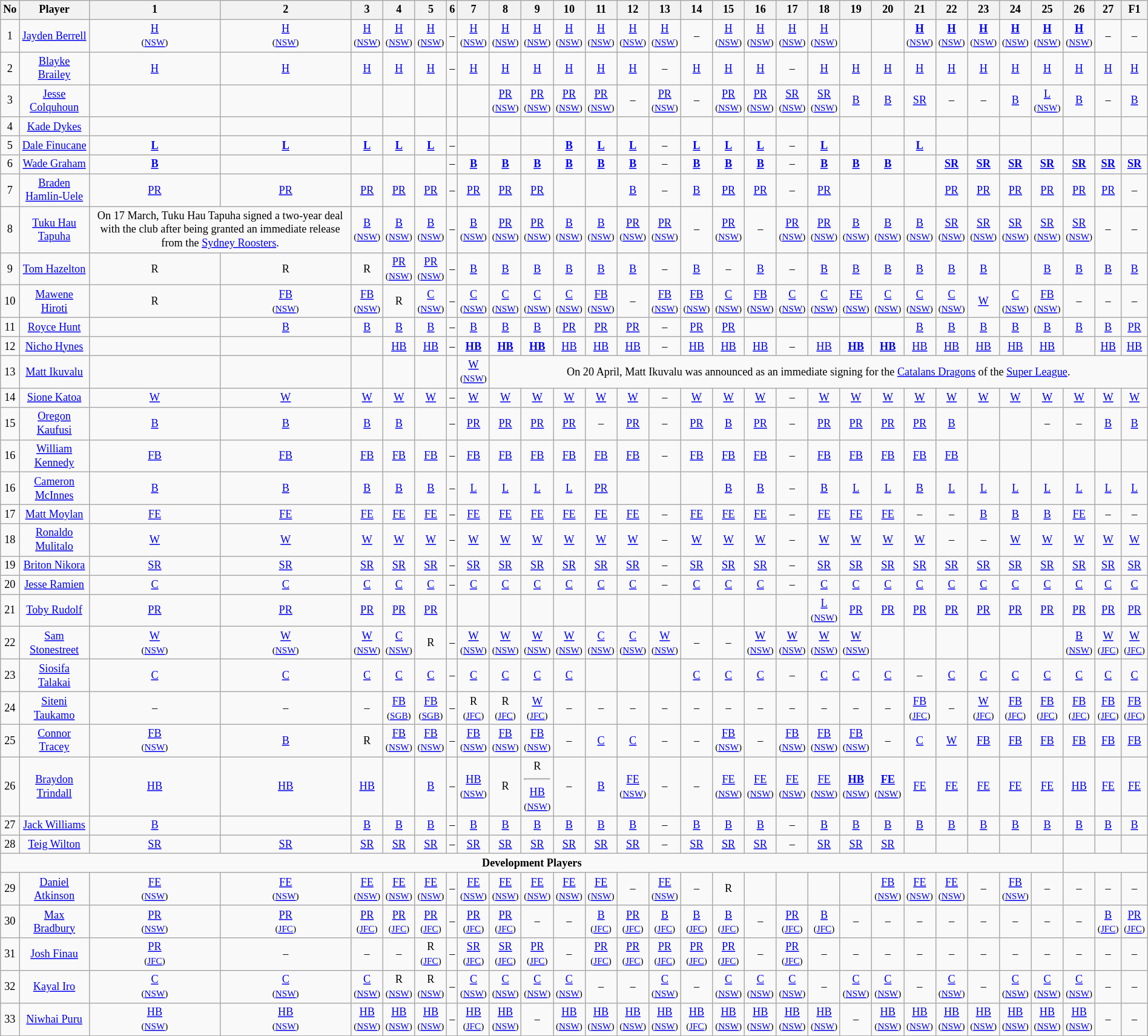<table class="wikitable" style="font-size:76%; width:100%; text-align: center;">
<tr>
<th>No</th>
<th>Player</th>
<th>1</th>
<th>2</th>
<th>3</th>
<th>4</th>
<th>5</th>
<th>6</th>
<th>7</th>
<th>8</th>
<th>9</th>
<th>10</th>
<th>11</th>
<th>12</th>
<th>13</th>
<th>14</th>
<th>15</th>
<th>16</th>
<th>17</th>
<th>18</th>
<th>19</th>
<th>20</th>
<th>21</th>
<th>22</th>
<th>23</th>
<th>24</th>
<th>25</th>
<th>26</th>
<th>27</th>
<th>F1</th>
</tr>
<tr>
<td>1</td>
<td><a href='#'>Jayden Berrell</a></td>
<td><a href='#'>H</a><br><small>(<a href='#'>NSW</a>)</small></td>
<td><a href='#'>H</a><br><small>(<a href='#'>NSW</a>)</small></td>
<td><a href='#'>H</a><br><small>(<a href='#'>NSW</a>)</small></td>
<td><a href='#'>H</a><br><small>(<a href='#'>NSW</a>)</small></td>
<td><a href='#'>H</a><br><small>(<a href='#'>NSW</a>)</small></td>
<td>–</td>
<td><a href='#'>H</a><br><small>(<a href='#'>NSW</a>)</small></td>
<td><a href='#'>H</a><br><small>(<a href='#'>NSW</a>)</small></td>
<td><a href='#'>H</a><br><small>(<a href='#'>NSW</a>)</small></td>
<td><a href='#'>H</a><br><small>(<a href='#'>NSW</a>)</small></td>
<td><a href='#'>H</a><br><small>(<a href='#'>NSW</a>)</small></td>
<td><a href='#'>H</a><br><small>(<a href='#'>NSW</a>)</small></td>
<td><a href='#'>H</a><br><small>(<a href='#'>NSW</a>)</small></td>
<td>–</td>
<td><a href='#'>H</a><br><small>(<a href='#'>NSW</a>)</small></td>
<td><a href='#'>H</a><br><small>(<a href='#'>NSW</a>)</small></td>
<td><a href='#'>H</a><br><small>(<a href='#'>NSW</a>)</small></td>
<td><a href='#'>H</a><br><small>(<a href='#'>NSW</a>)</small></td>
<td></td>
<td></td>
<td><strong><a href='#'>H</a></strong><br><small>(<a href='#'>NSW</a>)</small></td>
<td><strong><a href='#'>H</a></strong><br><small>(<a href='#'>NSW</a>)</small></td>
<td><strong><a href='#'>H</a></strong><br><small>(<a href='#'>NSW</a>)</small></td>
<td><strong><a href='#'>H</a></strong><br><small>(<a href='#'>NSW</a>)</small></td>
<td><strong><a href='#'>H</a></strong><br><small>(<a href='#'>NSW</a>)</small></td>
<td><strong><a href='#'>H</a></strong><br><small>(<a href='#'>NSW</a>)</small></td>
<td>–</td>
<td>–</td>
</tr>
<tr>
<td>2</td>
<td><a href='#'>Blayke Brailey</a></td>
<td><a href='#'>H</a></td>
<td><a href='#'>H</a></td>
<td><a href='#'>H</a></td>
<td><a href='#'>H</a></td>
<td><a href='#'>H</a></td>
<td>–</td>
<td><a href='#'>H</a></td>
<td><a href='#'>H</a></td>
<td><a href='#'>H</a></td>
<td><a href='#'>H</a></td>
<td><a href='#'>H</a></td>
<td><a href='#'>H</a></td>
<td>–</td>
<td><a href='#'>H</a></td>
<td><a href='#'>H</a></td>
<td><a href='#'>H</a></td>
<td>–</td>
<td><a href='#'>H</a></td>
<td><a href='#'>H</a></td>
<td><a href='#'>H</a></td>
<td><a href='#'>H</a></td>
<td><a href='#'>H</a></td>
<td><a href='#'>H</a></td>
<td><a href='#'>H</a></td>
<td><a href='#'>H</a></td>
<td><a href='#'>H</a></td>
<td><a href='#'>H</a></td>
<td><a href='#'>H</a></td>
</tr>
<tr>
<td>3</td>
<td><a href='#'>Jesse Colquhoun</a></td>
<td></td>
<td></td>
<td></td>
<td></td>
<td></td>
<td></td>
<td></td>
<td><a href='#'>PR</a><br><small>(<a href='#'>NSW</a>)</small></td>
<td><a href='#'>PR</a><br><small>(<a href='#'>NSW</a>)</small></td>
<td><a href='#'>PR</a><br><small>(<a href='#'>NSW</a>)</small></td>
<td><a href='#'>PR</a><br><small>(<a href='#'>NSW</a>)</small></td>
<td>–</td>
<td><a href='#'>PR</a><br><small>(<a href='#'>NSW</a>)</small></td>
<td>–</td>
<td><a href='#'>PR</a><br><small>(<a href='#'>NSW</a>)</small></td>
<td><a href='#'>PR</a><br><small>(<a href='#'>NSW</a>)</small></td>
<td><a href='#'>SR</a><br><small>(<a href='#'>NSW</a>)</small></td>
<td><a href='#'>SR</a><br><small>(<a href='#'>NSW</a>)</small></td>
<td><a href='#'>B</a></td>
<td><a href='#'>B</a></td>
<td><a href='#'>SR</a></td>
<td>–</td>
<td>–</td>
<td><a href='#'>B</a></td>
<td><a href='#'>L</a><br><small>(<a href='#'>NSW</a>)</small></td>
<td><a href='#'>B</a></td>
<td>–</td>
<td><a href='#'>B</a></td>
</tr>
<tr>
<td>4</td>
<td><a href='#'>Kade Dykes</a></td>
<td></td>
<td></td>
<td></td>
<td></td>
<td></td>
<td></td>
<td></td>
<td></td>
<td></td>
<td></td>
<td></td>
<td></td>
<td></td>
<td></td>
<td></td>
<td></td>
<td></td>
<td></td>
<td></td>
<td></td>
<td></td>
<td></td>
<td></td>
<td></td>
<td></td>
<td></td>
<td></td>
<td></td>
</tr>
<tr>
<td>5</td>
<td><a href='#'>Dale Finucane</a></td>
<td><strong><a href='#'>L</a></strong></td>
<td><strong><a href='#'>L</a></strong></td>
<td><strong><a href='#'>L</a></strong></td>
<td><strong><a href='#'>L</a></strong></td>
<td><strong><a href='#'>L</a></strong></td>
<td>–</td>
<td></td>
<td></td>
<td></td>
<td><strong><a href='#'>B</a></strong></td>
<td><strong><a href='#'>L</a></strong></td>
<td><strong><a href='#'>L</a></strong></td>
<td>–</td>
<td><strong><a href='#'>L</a></strong></td>
<td><strong><a href='#'>L</a></strong></td>
<td><strong><a href='#'>L</a></strong></td>
<td>–</td>
<td><strong><a href='#'>L</a></strong></td>
<td></td>
<td></td>
<td><strong><a href='#'>L</a></strong></td>
<td></td>
<td></td>
<td></td>
<td></td>
<td></td>
<td></td>
<td></td>
</tr>
<tr>
<td>6</td>
<td><a href='#'>Wade Graham</a></td>
<td><strong><a href='#'>B</a></strong></td>
<td></td>
<td></td>
<td></td>
<td></td>
<td>–</td>
<td><strong><a href='#'>B</a></strong></td>
<td><strong><a href='#'>B</a></strong></td>
<td><strong><a href='#'>B</a></strong></td>
<td><strong><a href='#'>B</a></strong></td>
<td><strong><a href='#'>B</a></strong></td>
<td><strong><a href='#'>B</a></strong></td>
<td>–</td>
<td><strong><a href='#'>B</a></strong></td>
<td><strong><a href='#'>B</a></strong></td>
<td><strong><a href='#'>B</a></strong></td>
<td>–</td>
<td><strong><a href='#'>B</a></strong></td>
<td><strong><a href='#'>B</a></strong></td>
<td><strong><a href='#'>B</a></strong></td>
<td></td>
<td><strong><a href='#'>SR</a></strong></td>
<td><strong><a href='#'>SR</a></strong></td>
<td><strong><a href='#'>SR</a></strong></td>
<td><strong><a href='#'>SR</a></strong></td>
<td><strong><a href='#'>SR</a></strong></td>
<td><strong><a href='#'>SR</a></strong></td>
<td><strong><a href='#'>SR</a></strong></td>
</tr>
<tr>
<td>7</td>
<td><a href='#'>Braden Hamlin-Uele</a></td>
<td><a href='#'>PR</a></td>
<td><a href='#'>PR</a></td>
<td><a href='#'>PR</a></td>
<td><a href='#'>PR</a></td>
<td><a href='#'>PR</a></td>
<td>–</td>
<td><a href='#'>PR</a></td>
<td><a href='#'>PR</a></td>
<td><a href='#'>PR</a></td>
<td></td>
<td></td>
<td><a href='#'>B</a></td>
<td>–</td>
<td><a href='#'>B</a></td>
<td><a href='#'>PR</a></td>
<td><a href='#'>PR</a></td>
<td>–</td>
<td><a href='#'>PR</a></td>
<td></td>
<td></td>
<td></td>
<td><a href='#'>PR</a></td>
<td><a href='#'>PR</a></td>
<td><a href='#'>PR</a></td>
<td><a href='#'>PR</a></td>
<td><a href='#'>PR</a></td>
<td><a href='#'>PR</a></td>
<td>–</td>
</tr>
<tr>
<td>8</td>
<td><a href='#'>Tuku Hau Tapuha</a></td>
<td colspan="2">On 17 March, Tuku Hau Tapuha signed a two-year deal with the club after being granted an immediate release from the <a href='#'>Sydney Roosters</a>.</td>
<td><a href='#'>B</a><br><small>(<a href='#'>NSW</a>)</small></td>
<td><a href='#'>B</a><br><small>(<a href='#'>NSW</a>)</small></td>
<td><a href='#'>B</a><br><small>(<a href='#'>NSW</a>)</small></td>
<td>–</td>
<td><a href='#'>B</a><br><small>(<a href='#'>NSW</a>)</small></td>
<td><a href='#'>PR</a><br><small>(<a href='#'>NSW</a>)</small></td>
<td><a href='#'>PR</a><br><small>(<a href='#'>NSW</a>)</small></td>
<td><a href='#'>B</a><br><small>(<a href='#'>NSW</a>)</small></td>
<td><a href='#'>B</a><br><small>(<a href='#'>NSW</a>)</small></td>
<td><a href='#'>PR</a><br><small>(<a href='#'>NSW</a>)</small></td>
<td><a href='#'>PR</a><br><small>(<a href='#'>NSW</a>)</small></td>
<td>–</td>
<td><a href='#'>PR</a><br><small>(<a href='#'>NSW</a>)</small></td>
<td>–</td>
<td><a href='#'>PR</a><br><small>(<a href='#'>NSW</a>)</small></td>
<td><a href='#'>PR</a><br><small>(<a href='#'>NSW</a>)</small></td>
<td><a href='#'>B</a><br><small>(<a href='#'>NSW</a>)</small></td>
<td><a href='#'>B</a><br><small>(<a href='#'>NSW</a>)</small></td>
<td><a href='#'>B</a><br><small>(<a href='#'>NSW</a>)</small></td>
<td><a href='#'>SR</a><br><small>(<a href='#'>NSW</a>)</small></td>
<td><a href='#'>SR</a><br><small>(<a href='#'>NSW</a>)</small></td>
<td><a href='#'>SR</a><br><small>(<a href='#'>NSW</a>)</small></td>
<td><a href='#'>SR</a><br><small>(<a href='#'>NSW</a>)</small></td>
<td><a href='#'>SR</a><br><small>(<a href='#'>NSW</a>)</small></td>
<td>–</td>
<td>–</td>
</tr>
<tr>
<td>9</td>
<td><a href='#'>Tom Hazelton</a></td>
<td>R</td>
<td>R</td>
<td>R</td>
<td><a href='#'>PR</a><br><small>(<a href='#'>NSW</a>)</small></td>
<td><a href='#'>PR</a><br><small>(<a href='#'>NSW</a>)</small></td>
<td>–</td>
<td><a href='#'>B</a></td>
<td><a href='#'>B</a></td>
<td><a href='#'>B</a></td>
<td><a href='#'>B</a></td>
<td><a href='#'>B</a></td>
<td><a href='#'>B</a></td>
<td>–</td>
<td><a href='#'>B</a></td>
<td>–</td>
<td><a href='#'>B</a></td>
<td>–</td>
<td><a href='#'>B</a></td>
<td><a href='#'>B</a></td>
<td><a href='#'>B</a></td>
<td><a href='#'>B</a></td>
<td><a href='#'>B</a></td>
<td><a href='#'>B</a></td>
<td></td>
<td><a href='#'>B</a></td>
<td><a href='#'>B</a></td>
<td><a href='#'>B</a></td>
<td><a href='#'>B</a></td>
</tr>
<tr>
<td>10</td>
<td><a href='#'>Mawene Hiroti</a></td>
<td>R</td>
<td><a href='#'>FB</a><br><small>(<a href='#'>NSW</a>)</small></td>
<td><a href='#'>FB</a><br><small>(<a href='#'>NSW</a>)</small></td>
<td>R</td>
<td><a href='#'>C</a><br><small>(<a href='#'>NSW</a>)</small></td>
<td>–</td>
<td><a href='#'>C</a><br><small>(<a href='#'>NSW</a>)</small></td>
<td><a href='#'>C</a><br><small>(<a href='#'>NSW</a>)</small></td>
<td><a href='#'>C</a><br><small>(<a href='#'>NSW</a>)</small></td>
<td><a href='#'>C</a><br><small>(<a href='#'>NSW</a>)</small></td>
<td><a href='#'>FB</a><br><small>(<a href='#'>NSW</a>)</small></td>
<td>–</td>
<td><a href='#'>FB</a><br><small>(<a href='#'>NSW</a>)</small></td>
<td><a href='#'>FB</a><br><small>(<a href='#'>NSW</a>)</small></td>
<td><a href='#'>C</a><br><small>(<a href='#'>NSW</a>)</small></td>
<td><a href='#'>FB</a><br><small>(<a href='#'>NSW</a>)</small></td>
<td><a href='#'>C</a><br><small>(<a href='#'>NSW</a>)</small></td>
<td><a href='#'>C</a><br><small>(<a href='#'>NSW</a>)</small></td>
<td><a href='#'>FE</a><br><small>(<a href='#'>NSW</a>)</small></td>
<td><a href='#'>C</a><br><small>(<a href='#'>NSW</a>)</small></td>
<td><a href='#'>C</a><br><small>(<a href='#'>NSW</a>)</small></td>
<td><a href='#'>C</a><br><small>(<a href='#'>NSW</a>)</small></td>
<td><a href='#'>W</a></td>
<td><a href='#'>C</a><br><small>(<a href='#'>NSW</a>)</small></td>
<td><a href='#'>FB</a><br><small>(<a href='#'>NSW</a>)</small></td>
<td>–</td>
<td>–</td>
<td>–</td>
</tr>
<tr>
<td>11</td>
<td><a href='#'>Royce Hunt</a></td>
<td></td>
<td><a href='#'>B</a></td>
<td><a href='#'>B</a></td>
<td><a href='#'>B</a></td>
<td><a href='#'>B</a></td>
<td>–</td>
<td><a href='#'>B</a></td>
<td><a href='#'>B</a></td>
<td><a href='#'>B</a></td>
<td><a href='#'>PR</a></td>
<td><a href='#'>PR</a></td>
<td><a href='#'>PR</a></td>
<td>–</td>
<td><a href='#'>PR</a></td>
<td><a href='#'>PR</a></td>
<td></td>
<td></td>
<td></td>
<td></td>
<td></td>
<td><a href='#'>B</a></td>
<td><a href='#'>B</a></td>
<td><a href='#'>B</a></td>
<td><a href='#'>B</a></td>
<td><a href='#'>B</a></td>
<td><a href='#'>B</a></td>
<td><a href='#'>B</a></td>
<td><a href='#'>PR</a></td>
</tr>
<tr>
<td>12</td>
<td><a href='#'>Nicho Hynes</a></td>
<td></td>
<td></td>
<td></td>
<td><a href='#'>HB</a></td>
<td><a href='#'>HB</a></td>
<td>–</td>
<td><strong><a href='#'>HB</a></strong></td>
<td><strong><a href='#'>HB</a></strong></td>
<td><strong><a href='#'>HB</a></strong></td>
<td><a href='#'>HB</a></td>
<td><a href='#'>HB</a></td>
<td><a href='#'>HB</a></td>
<td>–</td>
<td><a href='#'>HB</a></td>
<td><a href='#'>HB</a></td>
<td><a href='#'>HB</a></td>
<td>–</td>
<td><a href='#'>HB</a></td>
<td><strong><a href='#'>HB</a></strong></td>
<td><strong><a href='#'>HB</a></strong></td>
<td><a href='#'>HB</a></td>
<td><a href='#'>HB</a></td>
<td><a href='#'>HB</a></td>
<td><a href='#'>HB</a></td>
<td><a href='#'>HB</a></td>
<td></td>
<td><a href='#'>HB</a></td>
<td><a href='#'>HB</a></td>
</tr>
<tr>
<td>13</td>
<td><a href='#'>Matt Ikuvalu</a></td>
<td></td>
<td></td>
<td></td>
<td></td>
<td></td>
<td></td>
<td><a href='#'>W</a><br><small>(<a href='#'>NSW</a>)</small></td>
<td colspan="21">On 20 April, Matt Ikuvalu was announced as an immediate signing for the <a href='#'>Catalans Dragons</a> of the <a href='#'>Super League</a>.</td>
</tr>
<tr>
<td>14</td>
<td><a href='#'>Sione Katoa</a></td>
<td><a href='#'>W</a></td>
<td><a href='#'>W</a></td>
<td><a href='#'>W</a></td>
<td><a href='#'>W</a></td>
<td><a href='#'>W</a></td>
<td>–</td>
<td><a href='#'>W</a></td>
<td><a href='#'>W</a></td>
<td><a href='#'>W</a></td>
<td><a href='#'>W</a></td>
<td><a href='#'>W</a></td>
<td><a href='#'>W</a></td>
<td>–</td>
<td><a href='#'>W</a></td>
<td><a href='#'>W</a></td>
<td><a href='#'>W</a></td>
<td>–</td>
<td><a href='#'>W</a></td>
<td><a href='#'>W</a></td>
<td><a href='#'>W</a></td>
<td><a href='#'>W</a></td>
<td><a href='#'>W</a></td>
<td><a href='#'>W</a></td>
<td><a href='#'>W</a></td>
<td><a href='#'>W</a></td>
<td><a href='#'>W</a></td>
<td><a href='#'>W</a></td>
<td><a href='#'>W</a></td>
</tr>
<tr>
<td>15</td>
<td><a href='#'>Oregon Kaufusi</a></td>
<td><a href='#'>B</a></td>
<td><a href='#'>B</a></td>
<td><a href='#'>B</a></td>
<td><a href='#'>B</a></td>
<td></td>
<td>–</td>
<td><a href='#'>PR</a></td>
<td><a href='#'>PR</a></td>
<td><a href='#'>PR</a></td>
<td><a href='#'>PR</a></td>
<td>–</td>
<td><a href='#'>PR</a></td>
<td>–</td>
<td><a href='#'>PR</a></td>
<td><a href='#'>B</a></td>
<td><a href='#'>PR</a></td>
<td>–</td>
<td><a href='#'>PR</a></td>
<td><a href='#'>PR</a></td>
<td><a href='#'>PR</a></td>
<td><a href='#'>PR</a></td>
<td><a href='#'>B</a></td>
<td></td>
<td></td>
<td>–</td>
<td>–</td>
<td><a href='#'>B</a></td>
<td><a href='#'>B</a></td>
</tr>
<tr>
<td>16</td>
<td><a href='#'>William Kennedy</a></td>
<td><a href='#'>FB</a></td>
<td><a href='#'>FB</a></td>
<td><a href='#'>FB</a></td>
<td><a href='#'>FB</a></td>
<td><a href='#'>FB</a></td>
<td>–</td>
<td><a href='#'>FB</a></td>
<td><a href='#'>FB</a></td>
<td><a href='#'>FB</a></td>
<td><a href='#'>FB</a></td>
<td><a href='#'>FB</a></td>
<td><a href='#'>FB</a></td>
<td>–</td>
<td><a href='#'>FB</a></td>
<td><a href='#'>FB</a></td>
<td><a href='#'>FB</a></td>
<td>–</td>
<td><a href='#'>FB</a></td>
<td><a href='#'>FB</a></td>
<td><a href='#'>FB</a></td>
<td><a href='#'>FB</a></td>
<td><a href='#'>FB</a></td>
<td></td>
<td></td>
<td></td>
<td></td>
<td></td>
<td></td>
</tr>
<tr>
<td>16</td>
<td><a href='#'>Cameron McInnes</a></td>
<td><a href='#'>B</a></td>
<td><a href='#'>B</a></td>
<td><a href='#'>B</a></td>
<td><a href='#'>B</a></td>
<td><a href='#'>B</a></td>
<td>–</td>
<td><a href='#'>L</a></td>
<td><a href='#'>L</a></td>
<td><a href='#'>L</a></td>
<td><a href='#'>L</a></td>
<td><a href='#'>PR</a></td>
<td></td>
<td></td>
<td></td>
<td><a href='#'>B</a></td>
<td><a href='#'>B</a></td>
<td>–</td>
<td><a href='#'>B</a></td>
<td><a href='#'>L</a></td>
<td><a href='#'>L</a></td>
<td><a href='#'>B</a></td>
<td><a href='#'>L</a></td>
<td><a href='#'>L</a></td>
<td><a href='#'>L</a></td>
<td><a href='#'>L</a></td>
<td><a href='#'>L</a></td>
<td><a href='#'>L</a></td>
<td><a href='#'>L</a></td>
</tr>
<tr>
<td>17</td>
<td><a href='#'>Matt Moylan</a></td>
<td><a href='#'>FE</a></td>
<td><a href='#'>FE</a></td>
<td><a href='#'>FE</a></td>
<td><a href='#'>FE</a></td>
<td><a href='#'>FE</a></td>
<td>–</td>
<td><a href='#'>FE</a></td>
<td><a href='#'>FE</a></td>
<td><a href='#'>FE</a></td>
<td><a href='#'>FE</a></td>
<td><a href='#'>FE</a></td>
<td><a href='#'>FE</a></td>
<td>–</td>
<td><a href='#'>FE</a></td>
<td><a href='#'>FE</a></td>
<td><a href='#'>FE</a></td>
<td>–</td>
<td><a href='#'>FE</a></td>
<td><a href='#'>FE</a></td>
<td><a href='#'>FE</a></td>
<td>–</td>
<td>–</td>
<td><a href='#'>B</a></td>
<td><a href='#'>B</a></td>
<td><a href='#'>B</a></td>
<td><a href='#'>FE</a></td>
<td>–</td>
<td>–</td>
</tr>
<tr>
<td>18</td>
<td><a href='#'>Ronaldo Mulitalo</a></td>
<td><a href='#'>W</a></td>
<td><a href='#'>W</a></td>
<td><a href='#'>W</a></td>
<td><a href='#'>W</a></td>
<td><a href='#'>W</a></td>
<td>–</td>
<td><a href='#'>W</a></td>
<td><a href='#'>W</a></td>
<td><a href='#'>W</a></td>
<td><a href='#'>W</a></td>
<td><a href='#'>W</a></td>
<td><a href='#'>W</a></td>
<td>–</td>
<td><a href='#'>W</a></td>
<td><a href='#'>W</a></td>
<td><a href='#'>W</a></td>
<td>–</td>
<td><a href='#'>W</a></td>
<td><a href='#'>W</a></td>
<td><a href='#'>W</a></td>
<td><a href='#'>W</a></td>
<td>–</td>
<td>–</td>
<td><a href='#'>W</a></td>
<td><a href='#'>W</a></td>
<td><a href='#'>W</a></td>
<td><a href='#'>W</a></td>
<td><a href='#'>W</a></td>
</tr>
<tr>
<td>19</td>
<td><a href='#'>Briton Nikora</a></td>
<td><a href='#'>SR</a></td>
<td><a href='#'>SR</a></td>
<td><a href='#'>SR</a></td>
<td><a href='#'>SR</a></td>
<td><a href='#'>SR</a></td>
<td>–</td>
<td><a href='#'>SR</a></td>
<td><a href='#'>SR</a></td>
<td><a href='#'>SR</a></td>
<td><a href='#'>SR</a></td>
<td><a href='#'>SR</a></td>
<td><a href='#'>SR</a></td>
<td>–</td>
<td><a href='#'>SR</a></td>
<td><a href='#'>SR</a></td>
<td><a href='#'>SR</a></td>
<td>–</td>
<td><a href='#'>SR</a></td>
<td><a href='#'>SR</a></td>
<td><a href='#'>SR</a></td>
<td><a href='#'>SR</a></td>
<td><a href='#'>SR</a></td>
<td><a href='#'>SR</a></td>
<td><a href='#'>SR</a></td>
<td><a href='#'>SR</a></td>
<td><a href='#'>SR</a></td>
<td><a href='#'>SR</a></td>
<td><a href='#'>SR</a></td>
</tr>
<tr>
<td>20</td>
<td><a href='#'>Jesse Ramien</a></td>
<td><a href='#'>C</a></td>
<td><a href='#'>C</a></td>
<td><a href='#'>C</a></td>
<td><a href='#'>C</a></td>
<td><a href='#'>C</a></td>
<td>–</td>
<td><a href='#'>C</a></td>
<td><a href='#'>C</a></td>
<td><a href='#'>C</a></td>
<td><a href='#'>C</a></td>
<td><a href='#'>C</a></td>
<td><a href='#'>C</a></td>
<td>–</td>
<td><a href='#'>C</a></td>
<td><a href='#'>C</a></td>
<td><a href='#'>C</a></td>
<td>–</td>
<td><a href='#'>C</a></td>
<td><a href='#'>C</a></td>
<td><a href='#'>C</a></td>
<td><a href='#'>C</a></td>
<td><a href='#'>C</a></td>
<td><a href='#'>C</a></td>
<td><a href='#'>C</a></td>
<td><a href='#'>C</a></td>
<td><a href='#'>C</a></td>
<td><a href='#'>C</a></td>
<td><a href='#'>C</a></td>
</tr>
<tr>
<td>21</td>
<td><a href='#'>Toby Rudolf</a></td>
<td><a href='#'>PR</a></td>
<td><a href='#'>PR</a></td>
<td><a href='#'>PR</a></td>
<td><a href='#'>PR</a></td>
<td><a href='#'>PR</a></td>
<td></td>
<td></td>
<td></td>
<td></td>
<td></td>
<td></td>
<td></td>
<td></td>
<td></td>
<td></td>
<td></td>
<td></td>
<td><a href='#'>L</a><br><small>(<a href='#'>NSW</a>)</small></td>
<td><a href='#'>PR</a></td>
<td><a href='#'>PR</a></td>
<td><a href='#'>PR</a></td>
<td><a href='#'>PR</a></td>
<td><a href='#'>PR</a></td>
<td><a href='#'>PR</a></td>
<td><a href='#'>PR</a></td>
<td><a href='#'>PR</a></td>
<td><a href='#'>PR</a></td>
<td><a href='#'>PR</a></td>
</tr>
<tr>
<td>22</td>
<td><a href='#'>Sam Stonestreet</a></td>
<td><a href='#'>W</a><br><small>(<a href='#'>NSW</a>)</small></td>
<td><a href='#'>W</a><br><small>(<a href='#'>NSW</a>)</small></td>
<td><a href='#'>W</a><br><small>(<a href='#'>NSW</a>)</small></td>
<td><a href='#'>C</a><br><small>(<a href='#'>NSW</a>)</small></td>
<td>R</td>
<td>–</td>
<td><a href='#'>W</a><br><small>(<a href='#'>NSW</a>)</small></td>
<td><a href='#'>W</a><br><small>(<a href='#'>NSW</a>)</small></td>
<td><a href='#'>W</a><br><small>(<a href='#'>NSW</a>)</small></td>
<td><a href='#'>W</a><br><small>(<a href='#'>NSW</a>)</small></td>
<td><a href='#'>C</a><br><small>(<a href='#'>NSW</a>)</small></td>
<td><a href='#'>C</a><br><small>(<a href='#'>NSW</a>)</small></td>
<td><a href='#'>W</a><br><small>(<a href='#'>NSW</a>)</small></td>
<td>–</td>
<td>–</td>
<td><a href='#'>W</a><br><small>(<a href='#'>NSW</a>)</small></td>
<td><a href='#'>W</a><br><small>(<a href='#'>NSW</a>)</small></td>
<td><a href='#'>W</a><br><small>(<a href='#'>NSW</a>)</small></td>
<td><a href='#'>W</a><br><small>(<a href='#'>NSW</a>)</small></td>
<td></td>
<td></td>
<td></td>
<td></td>
<td></td>
<td></td>
<td><a href='#'>B</a><br><small>(<a href='#'>NSW</a>)</small></td>
<td><a href='#'>W</a><br><small>(<a href='#'>JFC</a>)</small></td>
<td><a href='#'>W</a><br><small>(<a href='#'>JFC</a>)</small></td>
</tr>
<tr>
<td>23</td>
<td><a href='#'>Siosifa Talakai</a></td>
<td><a href='#'>C</a></td>
<td><a href='#'>C</a></td>
<td><a href='#'>C</a></td>
<td><a href='#'>C</a></td>
<td><a href='#'>C</a></td>
<td>–</td>
<td><a href='#'>C</a></td>
<td><a href='#'>C</a></td>
<td><a href='#'>C</a></td>
<td><a href='#'>C</a></td>
<td></td>
<td></td>
<td></td>
<td><a href='#'>C</a></td>
<td><a href='#'>C</a></td>
<td><a href='#'>C</a></td>
<td>–</td>
<td><a href='#'>C</a></td>
<td><a href='#'>C</a></td>
<td><a href='#'>C</a></td>
<td>–</td>
<td><a href='#'>C</a></td>
<td><a href='#'>C</a></td>
<td><a href='#'>C</a></td>
<td><a href='#'>C</a></td>
<td><a href='#'>C</a></td>
<td><a href='#'>C</a></td>
<td><a href='#'>C</a></td>
</tr>
<tr>
<td>24</td>
<td><a href='#'>Siteni Taukamo</a></td>
<td>–</td>
<td>–</td>
<td>–</td>
<td><a href='#'>FB</a><br><small>(<a href='#'>SGB</a>)</small></td>
<td><a href='#'>FB</a><br><small>(<a href='#'>SGB</a>)</small></td>
<td>–</td>
<td>R<br><small>(<a href='#'>JFC</a>)</small></td>
<td>R<br><small>(<a href='#'>JFC</a>)</small></td>
<td><a href='#'>W</a><br><small>(<a href='#'>JFC</a>)</small></td>
<td>–</td>
<td>–</td>
<td>–</td>
<td>–</td>
<td>–</td>
<td>–</td>
<td>–</td>
<td>–</td>
<td>–</td>
<td>–</td>
<td>–</td>
<td><a href='#'>FB</a><br><small>(<a href='#'>JFC</a>)</small></td>
<td>–</td>
<td><a href='#'>W</a><br><small>(<a href='#'>JFC</a>)</small></td>
<td><a href='#'>FB</a><br><small>(<a href='#'>JFC</a>)</small></td>
<td><a href='#'>FB</a><br><small>(<a href='#'>JFC</a>)</small></td>
<td><a href='#'>FB</a><br><small>(<a href='#'>JFC</a>)</small></td>
<td><a href='#'>FB</a><br><small>(<a href='#'>JFC</a>)</small></td>
<td><a href='#'>FB</a><br><small>(<a href='#'>JFC</a>)</small></td>
</tr>
<tr>
<td>25</td>
<td><a href='#'>Connor Tracey</a></td>
<td><a href='#'>FB</a><br><small>(<a href='#'>NSW</a>)</small></td>
<td><a href='#'>B</a></td>
<td>R</td>
<td><a href='#'>FB</a><br><small>(<a href='#'>NSW</a>)</small></td>
<td><a href='#'>FB</a><br><small>(<a href='#'>NSW</a>)</small></td>
<td>–</td>
<td><a href='#'>FB</a><br><small>(<a href='#'>NSW</a>)</small></td>
<td><a href='#'>FB</a><br><small>(<a href='#'>NSW</a>)</small></td>
<td><a href='#'>FB</a><br><small>(<a href='#'>NSW</a>)</small></td>
<td>–</td>
<td><a href='#'>C</a></td>
<td><a href='#'>C</a></td>
<td>–</td>
<td>–</td>
<td><a href='#'>FB</a><br><small>(<a href='#'>NSW</a>)</small></td>
<td>–</td>
<td><a href='#'>FB</a><br><small>(<a href='#'>NSW</a>)</small></td>
<td><a href='#'>FB</a><br><small>(<a href='#'>NSW</a>)</small></td>
<td><a href='#'>FB</a><br><small>(<a href='#'>NSW</a>)</small></td>
<td>–</td>
<td><a href='#'>C</a></td>
<td><a href='#'>W</a></td>
<td><a href='#'>FB</a></td>
<td><a href='#'>FB</a></td>
<td><a href='#'>FB</a></td>
<td><a href='#'>FB</a></td>
<td><a href='#'>FB</a></td>
<td><a href='#'>FB</a></td>
</tr>
<tr>
<td>26</td>
<td><a href='#'>Braydon Trindall</a></td>
<td><a href='#'>HB</a></td>
<td><a href='#'>HB</a></td>
<td><a href='#'>HB</a></td>
<td></td>
<td><a href='#'>B</a></td>
<td>–</td>
<td><a href='#'>HB</a><br><small>(<a href='#'>NSW</a>)</small></td>
<td>R</td>
<td>R<hr><a href='#'>HB</a><br><small>(<a href='#'>NSW</a>)</small></td>
<td>–</td>
<td><a href='#'>B</a></td>
<td><a href='#'>FE</a><br><small>(<a href='#'>NSW</a>)</small></td>
<td>–</td>
<td>–</td>
<td><a href='#'>FE</a><br><small>(<a href='#'>NSW</a>)</small></td>
<td><a href='#'>FE</a><br><small>(<a href='#'>NSW</a>)</small></td>
<td><a href='#'>FE</a><br><small>(<a href='#'>NSW</a>)</small></td>
<td><a href='#'>FE</a><br><small>(<a href='#'>NSW</a>)</small></td>
<td><strong><a href='#'>HB</a></strong><br><small>(<a href='#'>NSW</a>)</small></td>
<td><strong><a href='#'>FE</a></strong><br><small>(<a href='#'>NSW</a>)</small></td>
<td><a href='#'>FE</a></td>
<td><a href='#'>FE</a></td>
<td><a href='#'>FE</a></td>
<td><a href='#'>FE</a></td>
<td><a href='#'>FE</a></td>
<td><a href='#'>HB</a></td>
<td><a href='#'>FE</a></td>
<td><a href='#'>FE</a></td>
</tr>
<tr>
<td>27</td>
<td><a href='#'>Jack Williams</a></td>
<td><a href='#'>B</a></td>
<td></td>
<td><a href='#'>B</a></td>
<td><a href='#'>B</a></td>
<td><a href='#'>B</a></td>
<td>–</td>
<td><a href='#'>B</a></td>
<td><a href='#'>B</a></td>
<td><a href='#'>B</a></td>
<td><a href='#'>B</a></td>
<td><a href='#'>B</a></td>
<td><a href='#'>B</a></td>
<td>–</td>
<td><a href='#'>B</a></td>
<td><a href='#'>B</a></td>
<td><a href='#'>B</a></td>
<td>–</td>
<td><a href='#'>B</a></td>
<td><a href='#'>B</a></td>
<td><a href='#'>B</a></td>
<td><a href='#'>B</a></td>
<td><a href='#'>B</a></td>
<td><a href='#'>B</a></td>
<td><a href='#'>B</a></td>
<td><a href='#'>B</a></td>
<td><a href='#'>B</a></td>
<td><a href='#'>B</a></td>
<td><a href='#'>B</a></td>
</tr>
<tr>
<td>28</td>
<td><a href='#'>Teig Wilton</a></td>
<td><a href='#'>SR</a></td>
<td><a href='#'>SR</a></td>
<td><a href='#'>SR</a></td>
<td><a href='#'>SR</a></td>
<td><a href='#'>SR</a></td>
<td>–</td>
<td><a href='#'>SR</a></td>
<td><a href='#'>SR</a></td>
<td><a href='#'>SR</a></td>
<td><a href='#'>SR</a></td>
<td><a href='#'>SR</a></td>
<td><a href='#'>SR</a></td>
<td>–</td>
<td><a href='#'>SR</a></td>
<td><a href='#'>SR</a></td>
<td><a href='#'>SR</a></td>
<td>–</td>
<td><a href='#'>SR</a></td>
<td><a href='#'>SR</a></td>
<td><a href='#'>SR</a></td>
<td></td>
<td></td>
<td></td>
<td></td>
<td></td>
<td></td>
<td></td>
<td></td>
</tr>
<tr>
<td colspan="27"><strong>Development Players</strong></td>
</tr>
<tr>
<td>29</td>
<td><a href='#'>Daniel Atkinson</a></td>
<td><a href='#'>FE</a><br><small>(<a href='#'>NSW</a>)</small></td>
<td><a href='#'>FE</a><br><small>(<a href='#'>NSW</a>)</small></td>
<td><a href='#'>FE</a><br><small>(<a href='#'>NSW</a>)</small></td>
<td><a href='#'>FE</a><br><small>(<a href='#'>NSW</a>)</small></td>
<td><a href='#'>FE</a><br><small>(<a href='#'>NSW</a>)</small></td>
<td>–</td>
<td><a href='#'>FE</a><br><small>(<a href='#'>NSW</a>)</small></td>
<td><a href='#'>FE</a><br><small>(<a href='#'>NSW</a>)</small></td>
<td><a href='#'>FE</a><br><small>(<a href='#'>NSW</a>)</small></td>
<td><a href='#'>FE</a><br><small>(<a href='#'>NSW</a>)</small></td>
<td><a href='#'>FE</a><br><small>(<a href='#'>NSW</a>)</small></td>
<td>–</td>
<td><a href='#'>FE</a><br><small>(<a href='#'>NSW</a>)</small></td>
<td>–</td>
<td>R</td>
<td></td>
<td></td>
<td></td>
<td></td>
<td><a href='#'>FB</a><br><small>(<a href='#'>NSW</a>)</small></td>
<td><a href='#'>FE</a><br><small>(<a href='#'>NSW</a>)</small></td>
<td><a href='#'>FE</a><br><small>(<a href='#'>NSW</a>)</small></td>
<td>–</td>
<td><a href='#'>FB</a><br><small>(<a href='#'>NSW</a>)</small></td>
<td>–</td>
<td>–</td>
<td>–</td>
<td>–</td>
</tr>
<tr>
<td>30</td>
<td><a href='#'>Max Bradbury</a></td>
<td><a href='#'>PR</a><br><small>(<a href='#'>NSW</a>)</small></td>
<td><a href='#'>PR</a><br><small>(<a href='#'>JFC</a>)</small></td>
<td><a href='#'>PR</a><br><small>(<a href='#'>JFC</a>)</small></td>
<td><a href='#'>PR</a><br><small>(<a href='#'>JFC</a>)</small></td>
<td><a href='#'>PR</a><br><small>(<a href='#'>JFC</a>)</small></td>
<td>–</td>
<td><a href='#'>PR</a><br><small>(<a href='#'>JFC</a>)</small></td>
<td><a href='#'>PR</a><br><small>(<a href='#'>JFC</a>)</small></td>
<td>–</td>
<td>–</td>
<td><a href='#'>B</a><br><small>(<a href='#'>JFC</a>)</small></td>
<td><a href='#'>PR</a><br><small>(<a href='#'>JFC</a>)</small></td>
<td><a href='#'>B</a><br><small>(<a href='#'>JFC</a>)</small></td>
<td><a href='#'>B</a><br><small>(<a href='#'>JFC</a>)</small></td>
<td><a href='#'>B</a><br><small>(<a href='#'>JFC</a>)</small></td>
<td>–</td>
<td><a href='#'>PR</a><br><small>(<a href='#'>JFC</a>)</small></td>
<td><a href='#'>B</a><br><small>(<a href='#'>JFC</a>)</small></td>
<td>–</td>
<td>–</td>
<td>–</td>
<td>–</td>
<td>–</td>
<td>–</td>
<td>–</td>
<td>–</td>
<td><a href='#'>B</a><br><small>(<a href='#'>JFC</a>)</small></td>
<td><a href='#'>PR</a><br><small>(<a href='#'>JFC</a>)</small></td>
</tr>
<tr>
<td>31</td>
<td><a href='#'>Josh Finau</a></td>
<td><a href='#'>PR</a><br><small>(<a href='#'>JFC</a>)</small></td>
<td>–</td>
<td>–</td>
<td>–</td>
<td>R<br><small>(<a href='#'>JFC</a>)</small></td>
<td>–</td>
<td><a href='#'>SR</a><br><small>(<a href='#'>JFC</a>)</small></td>
<td><a href='#'>SR</a><br><small>(<a href='#'>JFC</a>)</small></td>
<td><a href='#'>PR</a><br><small>(<a href='#'>JFC</a>)</small></td>
<td>–</td>
<td><a href='#'>PR</a><br><small>(<a href='#'>JFC</a>)</small></td>
<td><a href='#'>PR</a><br><small>(<a href='#'>JFC</a>)</small></td>
<td><a href='#'>PR</a><br><small>(<a href='#'>JFC</a>)</small></td>
<td><a href='#'>PR</a><br><small>(<a href='#'>JFC</a>)</small></td>
<td><a href='#'>PR</a><br><small>(<a href='#'>JFC</a>)</small></td>
<td>–</td>
<td><a href='#'>PR</a><br><small>(<a href='#'>JFC</a>)</small></td>
<td>–</td>
<td>–</td>
<td>–</td>
<td>–</td>
<td>–</td>
<td>–</td>
<td>–</td>
<td>–</td>
<td>–</td>
<td>–</td>
<td>–</td>
</tr>
<tr>
<td>32</td>
<td><a href='#'>Kayal Iro</a></td>
<td><a href='#'>C</a><br><small>(<a href='#'>NSW</a>)</small></td>
<td><a href='#'>C</a><br><small>(<a href='#'>NSW</a>)</small></td>
<td><a href='#'>C</a><br><small>(<a href='#'>NSW</a>)</small></td>
<td>R<br><small>(<a href='#'>NSW</a>)</small></td>
<td>R<br><small>(<a href='#'>NSW</a>)</small></td>
<td>–</td>
<td><a href='#'>C</a><br><small>(<a href='#'>NSW</a>)</small></td>
<td><a href='#'>C</a><br><small>(<a href='#'>NSW</a>)</small></td>
<td><a href='#'>C</a><br><small>(<a href='#'>NSW</a>)</small></td>
<td><a href='#'>C</a><br><small>(<a href='#'>NSW</a>)</small></td>
<td>–</td>
<td>–</td>
<td><a href='#'>C</a><br><small>(<a href='#'>NSW</a>)</small></td>
<td>–</td>
<td><a href='#'>C</a><br><small>(<a href='#'>NSW</a>)</small></td>
<td><a href='#'>C</a><br><small>(<a href='#'>NSW</a>)</small></td>
<td><a href='#'>C</a><br><small>(<a href='#'>NSW</a>)</small></td>
<td>–</td>
<td><a href='#'>C</a><br><small>(<a href='#'>NSW</a>)</small></td>
<td><a href='#'>C</a><br><small>(<a href='#'>NSW</a>)</small></td>
<td>–</td>
<td><a href='#'>C</a><br><small>(<a href='#'>NSW</a>)</small></td>
<td>–</td>
<td><a href='#'>C</a><br><small>(<a href='#'>NSW</a>)</small></td>
<td><a href='#'>C</a><br><small>(<a href='#'>NSW</a>)</small></td>
<td><a href='#'>C</a><br><small>(<a href='#'>NSW</a>)</small></td>
<td>–</td>
<td>–</td>
</tr>
<tr>
<td>33</td>
<td><a href='#'>Niwhai Puru</a></td>
<td><a href='#'>HB</a><br><small>(<a href='#'>NSW</a>)</small></td>
<td><a href='#'>HB</a><br><small>(<a href='#'>NSW</a>)</small></td>
<td><a href='#'>HB</a><br><small>(<a href='#'>NSW</a>)</small></td>
<td><a href='#'>HB</a><br><small>(<a href='#'>NSW</a>)</small></td>
<td><a href='#'>HB</a><br><small>(<a href='#'>NSW</a>)</small></td>
<td>–</td>
<td><a href='#'>HB</a><br><small>(<a href='#'>JFC</a>)</small></td>
<td><a href='#'>HB</a><br><small>(<a href='#'>NSW</a>)</small></td>
<td>–</td>
<td><a href='#'>HB</a><br><small>(<a href='#'>NSW</a>)</small></td>
<td><a href='#'>HB</a><br><small>(<a href='#'>NSW</a>)</small></td>
<td><a href='#'>HB</a><br><small>(<a href='#'>NSW</a>)</small></td>
<td><a href='#'>HB</a><br><small>(<a href='#'>NSW</a>)</small></td>
<td><a href='#'>HB</a><br><small>(<a href='#'>JFC</a>)</small></td>
<td><a href='#'>HB</a><br><small>(<a href='#'>NSW</a>)</small></td>
<td><a href='#'>HB</a><br><small>(<a href='#'>NSW</a>)</small></td>
<td><a href='#'>HB</a><br><small>(<a href='#'>NSW</a>)</small></td>
<td><a href='#'>HB</a><br><small>(<a href='#'>NSW</a>)</small></td>
<td>–</td>
<td><a href='#'>HB</a><br><small>(<a href='#'>NSW</a>)</small></td>
<td><a href='#'>HB</a><br><small>(<a href='#'>NSW</a>)</small></td>
<td><a href='#'>HB</a><br><small>(<a href='#'>NSW</a>)</small></td>
<td><a href='#'>HB</a><br><small>(<a href='#'>NSW</a>)</small></td>
<td><a href='#'>HB</a><br><small>(<a href='#'>NSW</a>)</small></td>
<td><a href='#'>HB</a><br><small>(<a href='#'>NSW</a>)</small></td>
<td><a href='#'>HB</a><br><small>(<a href='#'>NSW</a>)</small></td>
<td>–</td>
<td>–</td>
</tr>
</table>
